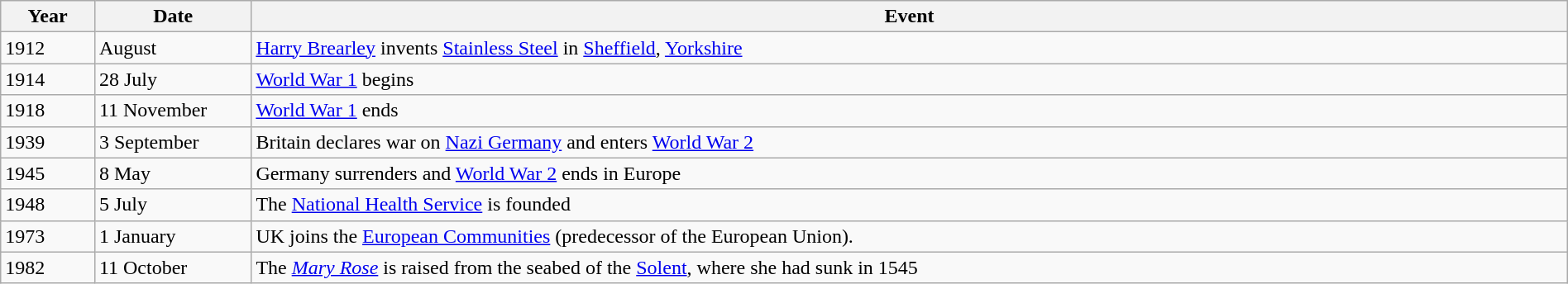<table class="wikitable" width="100%">
<tr>
<th style="width:6%">Year</th>
<th style="width:10%">Date</th>
<th>Event</th>
</tr>
<tr>
<td>1912</td>
<td>August</td>
<td><a href='#'>Harry Brearley</a> invents <a href='#'>Stainless Steel</a> in <a href='#'>Sheffield</a>, <a href='#'>Yorkshire</a></td>
</tr>
<tr>
<td>1914</td>
<td>28 July</td>
<td><a href='#'>World War 1</a> begins</td>
</tr>
<tr>
<td>1918</td>
<td>11 November</td>
<td><a href='#'>World War 1</a> ends</td>
</tr>
<tr>
<td>1939</td>
<td>3 September</td>
<td>Britain declares war on <a href='#'>Nazi Germany</a> and enters <a href='#'>World War 2</a></td>
</tr>
<tr>
<td>1945</td>
<td>8 May</td>
<td>Germany surrenders and <a href='#'>World War 2</a> ends in Europe</td>
</tr>
<tr>
<td>1948</td>
<td>5 July</td>
<td>The <a href='#'>National Health Service</a> is founded</td>
</tr>
<tr>
<td>1973</td>
<td>1 January</td>
<td>UK joins the <a href='#'>European Communities</a> (predecessor of the European Union).</td>
</tr>
<tr>
<td>1982</td>
<td>11 October</td>
<td>The <em><a href='#'>Mary Rose</a></em> is raised from the seabed of the <a href='#'>Solent</a>, where she had sunk in 1545</td>
</tr>
</table>
